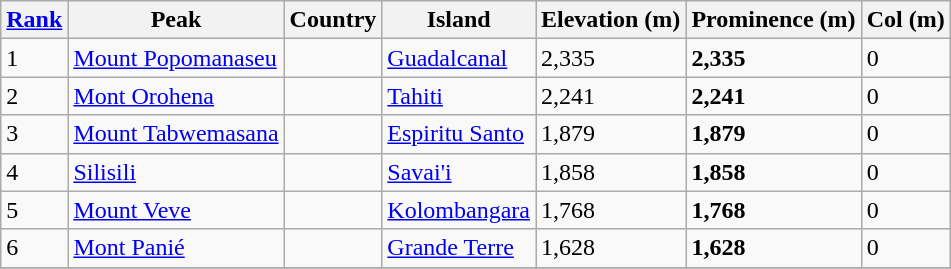<table class="wikitable sortable">
<tr>
<th><a href='#'>Rank</a></th>
<th>Peak</th>
<th>Country</th>
<th>Island</th>
<th>Elevation (m)</th>
<th>Prominence (m)</th>
<th>Col (m)</th>
</tr>
<tr>
<td>1</td>
<td><a href='#'>Mount Popomanaseu</a></td>
<td></td>
<td><a href='#'>Guadalcanal</a></td>
<td>2,335</td>
<td><strong>2,335</strong></td>
<td>0</td>
</tr>
<tr>
<td>2</td>
<td><a href='#'>Mont Orohena</a></td>
<td></td>
<td><a href='#'>Tahiti</a></td>
<td>2,241</td>
<td><strong>2,241</strong></td>
<td>0</td>
</tr>
<tr>
<td>3</td>
<td><a href='#'>Mount Tabwemasana</a></td>
<td></td>
<td><a href='#'>Espiritu Santo</a></td>
<td>1,879</td>
<td><strong>1,879</strong></td>
<td>0</td>
</tr>
<tr>
<td>4</td>
<td><a href='#'>Silisili</a></td>
<td></td>
<td><a href='#'>Savai'i</a></td>
<td>1,858</td>
<td><strong>1,858</strong></td>
<td>0</td>
</tr>
<tr>
<td>5</td>
<td><a href='#'>Mount Veve</a></td>
<td></td>
<td><a href='#'>Kolombangara</a></td>
<td>1,768</td>
<td><strong>1,768</strong></td>
<td>0</td>
</tr>
<tr>
<td>6</td>
<td><a href='#'>Mont Panié</a></td>
<td></td>
<td><a href='#'>Grande Terre</a></td>
<td>1,628</td>
<td><strong>1,628</strong></td>
<td>0</td>
</tr>
<tr>
</tr>
</table>
